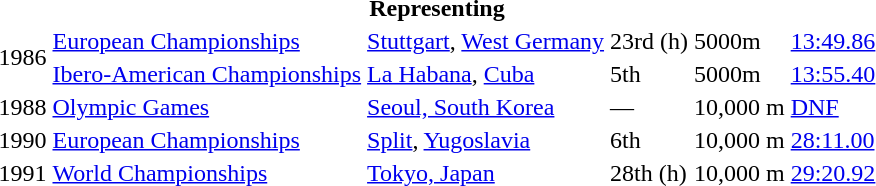<table>
<tr>
<th colspan="6">Representing </th>
</tr>
<tr>
<td rowspan=2>1986</td>
<td><a href='#'>European Championships</a></td>
<td><a href='#'>Stuttgart</a>, <a href='#'>West Germany</a></td>
<td>23rd (h)</td>
<td>5000m</td>
<td><a href='#'>13:49.86</a></td>
</tr>
<tr>
<td><a href='#'>Ibero-American Championships</a></td>
<td><a href='#'>La Habana</a>, <a href='#'>Cuba</a></td>
<td>5th</td>
<td>5000m</td>
<td><a href='#'>13:55.40</a></td>
</tr>
<tr>
<td>1988</td>
<td><a href='#'>Olympic Games</a></td>
<td><a href='#'>Seoul, South Korea</a></td>
<td>—</td>
<td>10,000 m</td>
<td><a href='#'>DNF</a></td>
</tr>
<tr>
<td>1990</td>
<td><a href='#'>European Championships</a></td>
<td><a href='#'>Split</a>, <a href='#'>Yugoslavia</a></td>
<td>6th</td>
<td>10,000 m</td>
<td><a href='#'>28:11.00</a></td>
</tr>
<tr>
<td>1991</td>
<td><a href='#'>World Championships</a></td>
<td><a href='#'>Tokyo, Japan</a></td>
<td>28th (h)</td>
<td>10,000 m</td>
<td><a href='#'>29:20.92</a></td>
</tr>
</table>
